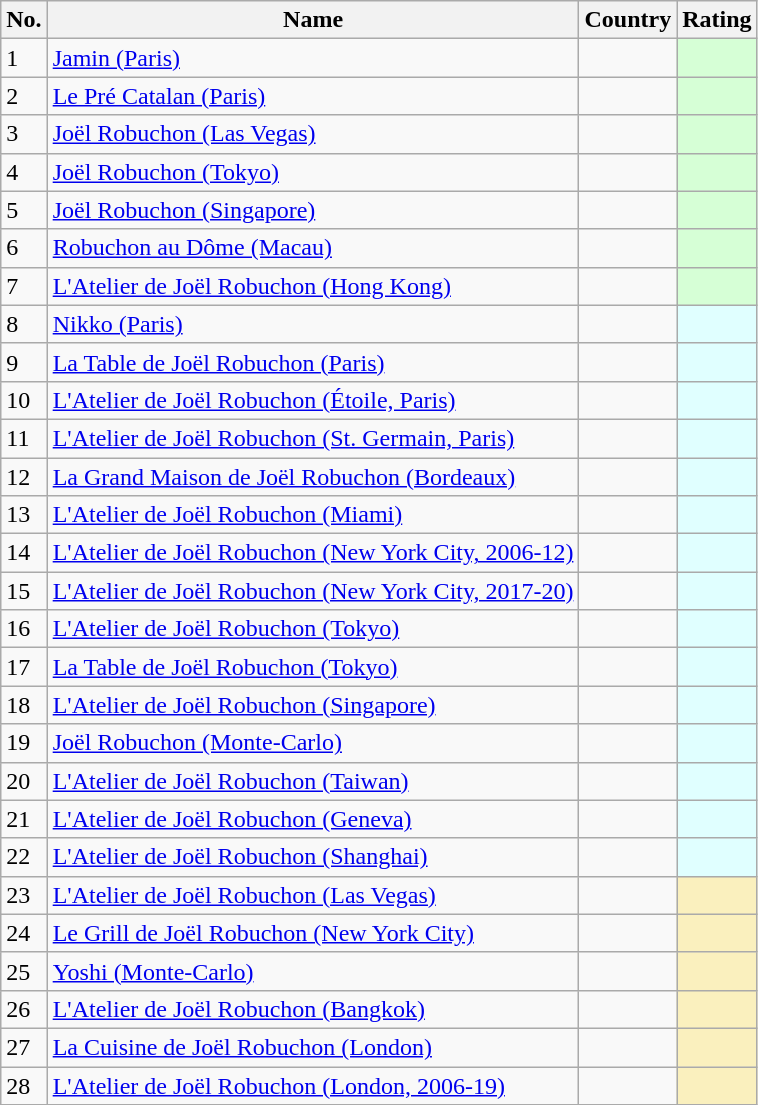<table class="wikitable sortable plainrowheaders" style="text-align:left;"">
<tr>
<th scope="col">No.</th>
<th scope="col">Name</th>
<th scope="col">Country</th>
<th scope="col">Rating</th>
</tr>
<tr>
<td>1</td>
<td><a href='#'>Jamin (Paris)</a></td>
<td></td>
<th scope="row" style="background-color:#D6FFD6"></th>
</tr>
<tr>
<td>2</td>
<td><a href='#'>Le Pré Catalan (Paris)</a></td>
<td></td>
<th scope="row" style="background-color:#D6FFD6"></th>
</tr>
<tr>
<td>3</td>
<td><a href='#'>Joël Robuchon (Las Vegas)</a></td>
<td></td>
<th scope="row" style="background-color:#D6FFD6"></th>
</tr>
<tr>
<td>4</td>
<td><a href='#'>Joël Robuchon (Tokyo)</a></td>
<td></td>
<th scope="row" style="background-color:#D6FFD6"></th>
</tr>
<tr>
<td>5</td>
<td><a href='#'>Joël Robuchon (Singapore)</a></td>
<td></td>
<th scope="row" style="background-color:#D6FFD6"></th>
</tr>
<tr>
<td>6</td>
<td><a href='#'>Robuchon au Dôme (Macau)</a></td>
<td></td>
<th scope="row" style="background-color:#D6FFD6"></th>
</tr>
<tr>
<td>7</td>
<td><a href='#'>L'Atelier de Joël Robuchon (Hong Kong)</a></td>
<td></td>
<th scope="row" style="background-color:#D6FFD6"></th>
</tr>
<tr>
<td>8</td>
<td><a href='#'>Nikko (Paris)</a></td>
<td></td>
<th scope="row" style="background-color:#E0FFFF"></th>
</tr>
<tr>
<td>9</td>
<td><a href='#'>La Table de Joël Robuchon (Paris)</a></td>
<td></td>
<th scope="row" style="background-color:#E0FFFF"></th>
</tr>
<tr>
<td>10</td>
<td><a href='#'>L'Atelier de Joël Robuchon (Étoile, Paris)</a></td>
<td></td>
<th scope="row" style="background-color:#E0FFFF"></th>
</tr>
<tr>
<td>11</td>
<td><a href='#'>L'Atelier de Joël Robuchon (St. Germain, Paris)</a></td>
<td></td>
<th scope="row" style="background-color:#E0FFFF"></th>
</tr>
<tr>
<td>12</td>
<td><a href='#'>La Grand Maison de Joël Robuchon (Bordeaux)</a></td>
<td></td>
<th scope="row" style="background-color:#E0FFFF"></th>
</tr>
<tr>
<td>13</td>
<td><a href='#'>L'Atelier de Joël Robuchon (Miami)</a></td>
<td></td>
<th scope="row" style="background-color:#E0FFFF"></th>
</tr>
<tr>
<td>14</td>
<td><a href='#'>L'Atelier de Joël Robuchon (New York City, 2006-12)</a></td>
<td></td>
<th scope="row" style="background-color:#E0FFFF"></th>
</tr>
<tr>
<td>15</td>
<td><a href='#'>L'Atelier de Joël Robuchon (New York City, 2017-20)</a></td>
<td></td>
<th scope="row" style="background-color:#E0FFFF"></th>
</tr>
<tr>
<td>16</td>
<td><a href='#'>L'Atelier de Joël Robuchon (Tokyo)</a></td>
<td></td>
<th scope="row" style="background-color:#E0FFFF"></th>
</tr>
<tr>
<td>17</td>
<td><a href='#'>La Table de Joël Robuchon (Tokyo)</a></td>
<td></td>
<th scope="row" style="background-color:#E0FFFF"></th>
</tr>
<tr>
<td>18</td>
<td><a href='#'>L'Atelier de Joël Robuchon (Singapore)</a></td>
<td></td>
<th scope="row" style="background-color:#E0FFFF"></th>
</tr>
<tr>
<td>19</td>
<td><a href='#'>Joël Robuchon (Monte-Carlo)</a></td>
<td></td>
<th scope="row" style="background-color:#E0FFFF"></th>
</tr>
<tr>
<td>20</td>
<td><a href='#'>L'Atelier de Joël Robuchon (Taiwan)</a></td>
<td></td>
<th scope="row" style="background-color:#E0FFFF"></th>
</tr>
<tr>
<td>21</td>
<td><a href='#'>L'Atelier de Joël Robuchon (Geneva)</a></td>
<td></td>
<th scope="row" style="background-color:#E0FFFF"></th>
</tr>
<tr>
<td>22</td>
<td><a href='#'>L'Atelier de Joël Robuchon (Shanghai)</a></td>
<td></td>
<th scope="row" style="background-color:#E0FFFF"></th>
</tr>
<tr>
<td>23</td>
<td><a href='#'>L'Atelier de Joël Robuchon (Las Vegas)</a></td>
<td></td>
<th scope="row" style="background-color:#FAF0BE"></th>
</tr>
<tr>
<td>24</td>
<td><a href='#'>Le Grill de Joël Robuchon (New York City)</a></td>
<td></td>
<th scope="row" style="background-color:#FAF0BE"></th>
</tr>
<tr>
<td>25</td>
<td><a href='#'>Yoshi (Monte-Carlo)</a></td>
<td></td>
<th scope="row" style="background-color:#FAF0BE"></th>
</tr>
<tr>
<td>26</td>
<td><a href='#'>L'Atelier de Joël Robuchon (Bangkok)</a></td>
<td></td>
<th scope="row" style="background-color:#FAF0BE"></th>
</tr>
<tr>
<td>27</td>
<td><a href='#'>La Cuisine de Joël Robuchon (London)</a></td>
<td></td>
<th scope="row" style="background-color:#FAF0BE"></th>
</tr>
<tr>
<td>28</td>
<td><a href='#'>L'Atelier de Joël Robuchon (London, 2006-19)</a></td>
<td></td>
<th scope="row" style="background-color:#FAF0BE"></th>
</tr>
</table>
